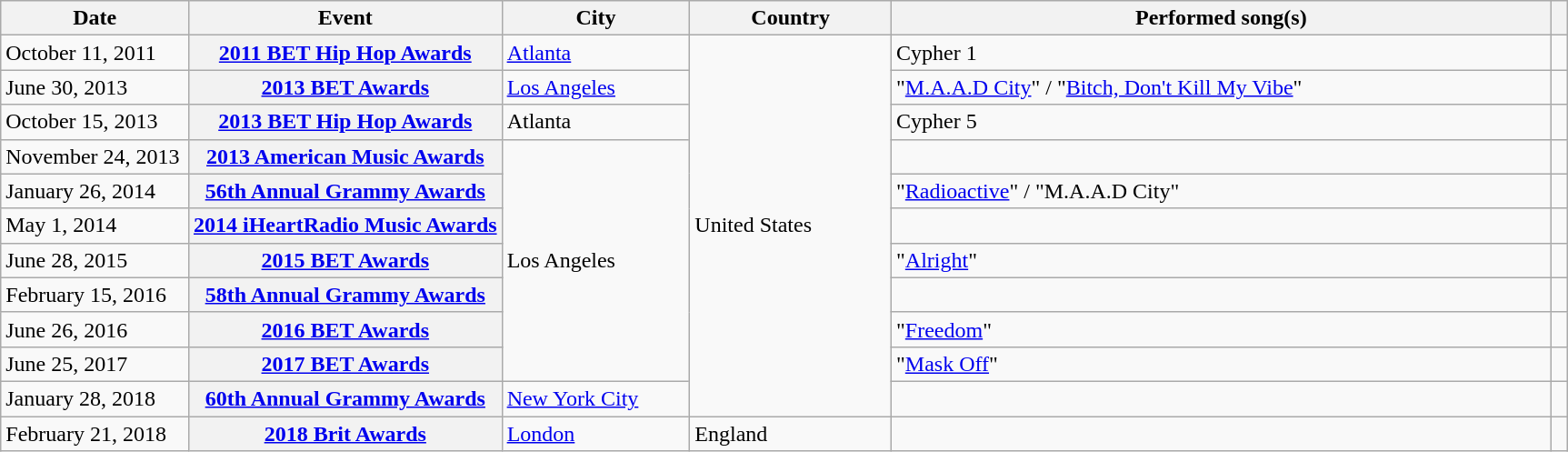<table class="wikitable sortable plainrowheaders">
<tr>
<th style="width:12%;">Date</th>
<th style="width:20%;">Event</th>
<th style="width:12%;">City</th>
<th>Country</th>
<th>Performed song(s)</th>
<th scope="col" class=""></th>
</tr>
<tr>
<td>October 11, 2011</td>
<th scope="row"><a href='#'>2011 BET Hip Hop Awards</a></th>
<td><a href='#'>Atlanta</a></td>
<td rowspan="11">United States</td>
<td>Cypher 1 </td>
<td align="center"></td>
</tr>
<tr>
<td>June 30, 2013</td>
<th scope="row"><a href='#'>2013 BET Awards</a></th>
<td><a href='#'>Los Angeles</a></td>
<td>"<a href='#'>M.A.A.D City</a>" / "<a href='#'>Bitch, Don't Kill My Vibe</a>" </td>
<td align="center"></td>
</tr>
<tr>
<td>October 15, 2013</td>
<th scope="row"><a href='#'>2013 BET Hip Hop Awards</a></th>
<td>Atlanta</td>
<td>Cypher 5 </td>
<td align="center"></td>
</tr>
<tr>
<td>November 24, 2013</td>
<th scope="row"><a href='#'>2013 American Music Awards</a></th>
<td rowspan="7">Los Angeles</td>
<td></td>
<td align="center"></td>
</tr>
<tr>
<td>January 26, 2014</td>
<th scope="row"><a href='#'>56th Annual Grammy Awards</a></th>
<td>"<a href='#'>Radioactive</a>" / "M.A.A.D City" </td>
<td align="center"></td>
</tr>
<tr>
<td>May 1, 2014</td>
<th scope="row"><a href='#'>2014 iHeartRadio Music Awards</a></th>
<td></td>
<td align="center"></td>
</tr>
<tr>
<td>June 28, 2015</td>
<th scope="row"><a href='#'>2015 BET Awards</a></th>
<td>"<a href='#'>Alright</a>"</td>
<td align="center"></td>
</tr>
<tr>
<td>February 15, 2016</td>
<th scope="row"><a href='#'>58th Annual Grammy Awards</a></th>
<td></td>
<td align="center"></td>
</tr>
<tr>
<td>June 26, 2016</td>
<th scope="row"><a href='#'>2016 BET Awards</a></th>
<td>"<a href='#'>Freedom</a>" </td>
<td align="center"></td>
</tr>
<tr>
<td>June 25, 2017</td>
<th scope="row"><a href='#'>2017 BET Awards</a></th>
<td>"<a href='#'>Mask Off</a>" </td>
<td align="center"></td>
</tr>
<tr>
<td>January 28, 2018</td>
<th scope="row"><a href='#'>60th Annual Grammy Awards</a></th>
<td><a href='#'>New York City</a></td>
<td></td>
<td align="center"></td>
</tr>
<tr>
<td>February 21, 2018</td>
<th scope="row"><a href='#'>2018 Brit Awards</a></th>
<td><a href='#'>London</a></td>
<td>England</td>
<td></td>
<td align="center"></td>
</tr>
</table>
